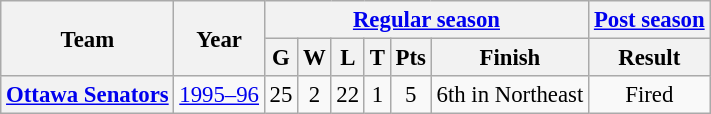<table class="wikitable" style="font-size: 95%; text-align:center;">
<tr>
<th rowspan="2">Team</th>
<th rowspan="2">Year</th>
<th colspan="6"><a href='#'>Regular season</a></th>
<th colspan="1"><a href='#'>Post season</a></th>
</tr>
<tr>
<th>G</th>
<th>W</th>
<th>L</th>
<th>T</th>
<th>Pts</th>
<th>Finish</th>
<th>Result</th>
</tr>
<tr>
<th><a href='#'>Ottawa Senators</a></th>
<td><a href='#'>1995–96</a></td>
<td>25</td>
<td>2</td>
<td>22</td>
<td>1</td>
<td>5</td>
<td>6th in Northeast</td>
<td>Fired</td>
</tr>
</table>
